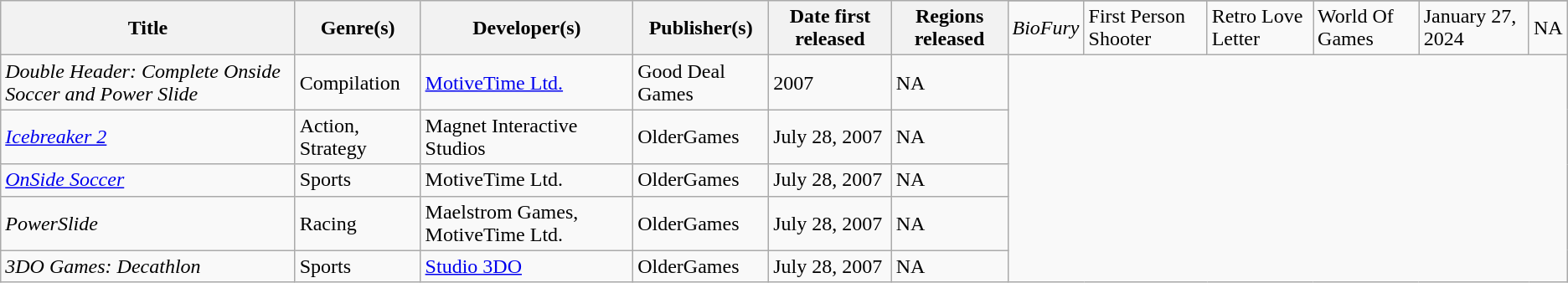<table class="wikitable sortable" id="softwarelist" width="auto">
<tr>
<th rowspan="2">Title</th>
<th rowspan="2">Genre(s)</th>
<th rowspan="2">Developer(s)</th>
<th rowspan="2">Publisher(s)</th>
<th rowspan="2" data-sort-type=date>Date first released</th>
<th rowspan="2">Regions released</th>
</tr>
<tr>
<td><em>BioFury</em></td>
<td>First Person Shooter</td>
<td>Retro Love Letter</td>
<td>World Of Games</td>
<td>January 27, 2024</td>
<td>NA</td>
</tr>
<tr>
<td><em>Double Header: Complete Onside Soccer and Power Slide</em></td>
<td>Compilation</td>
<td><a href='#'>MotiveTime Ltd.</a></td>
<td>Good Deal Games</td>
<td>2007</td>
<td>NA</td>
</tr>
<tr>
<td><em><a href='#'>Icebreaker 2</a></em></td>
<td>Action, Strategy</td>
<td>Magnet Interactive Studios</td>
<td>OlderGames</td>
<td>July 28, 2007</td>
<td>NA</td>
</tr>
<tr>
<td><em><a href='#'>OnSide Soccer</a></em></td>
<td>Sports</td>
<td>MotiveTime Ltd.</td>
<td>OlderGames</td>
<td>July 28, 2007</td>
<td>NA</td>
</tr>
<tr>
<td><em>PowerSlide</em></td>
<td>Racing</td>
<td>Maelstrom Games, MotiveTime Ltd.</td>
<td>OlderGames</td>
<td>July 28, 2007</td>
<td>NA</td>
</tr>
<tr>
<td><em>3DO Games: Decathlon</em></td>
<td>Sports</td>
<td><a href='#'>Studio 3DO</a></td>
<td>OlderGames</td>
<td>July 28, 2007</td>
<td>NA</td>
</tr>
</table>
